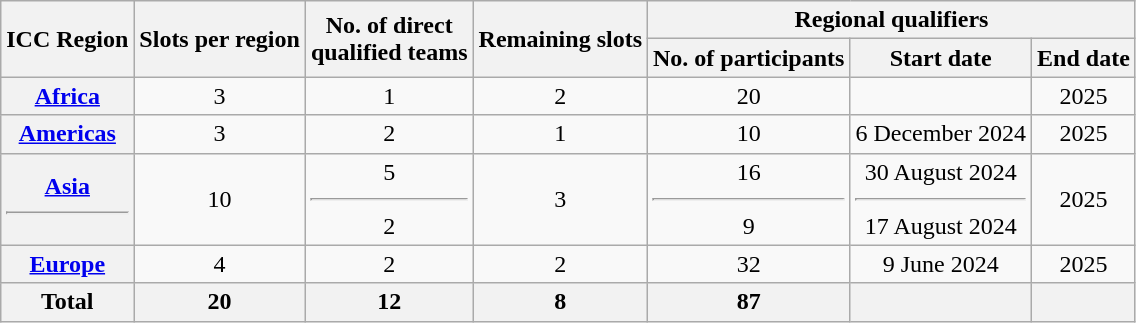<table class="wikitable sortable" style="text-align: center;">
<tr>
<th scope="col" rowspan="2">ICC Region</th>
<th scope="col" rowspan="2">Slots per region</th>
<th scope="col" rowspan="2">No. of direct <br> qualified teams</th>
<th scope="col" rowspan="2">Remaining slots</th>
<th scope="colgroup" colspan="3">Regional qualifiers</th>
</tr>
<tr>
<th scope="col">No. of participants</th>
<th scope="col">Start date</th>
<th scope="col">End date</th>
</tr>
<tr>
<th scope="row"><a href='#'>Africa</a></th>
<td>3</td>
<td>1</td>
<td>2</td>
<td>20</td>
<td></td>
<td>2025</td>
</tr>
<tr>
<th scope="row"><a href='#'>Americas</a></th>
<td>3</td>
<td>2</td>
<td>1</td>
<td>10</td>
<td>6 December 2024</td>
<td>2025</td>
</tr>
<tr>
<th scope="row"><a href='#'>Asia<hr></a></th>
<td>10</td>
<td>5<hr>2</td>
<td>3</td>
<td>16<hr>9</td>
<td>30 August 2024<hr>17 August 2024</td>
<td>2025</td>
</tr>
<tr>
<th scope="row"><a href='#'>Europe</a></th>
<td>4</td>
<td>2</td>
<td>2</td>
<td>32</td>
<td>9 June 2024</td>
<td>2025</td>
</tr>
<tr class=sortbottom>
<th>Total</th>
<th>20</th>
<th>12</th>
<th>8</th>
<th>87</th>
<th></th>
<th></th>
</tr>
</table>
